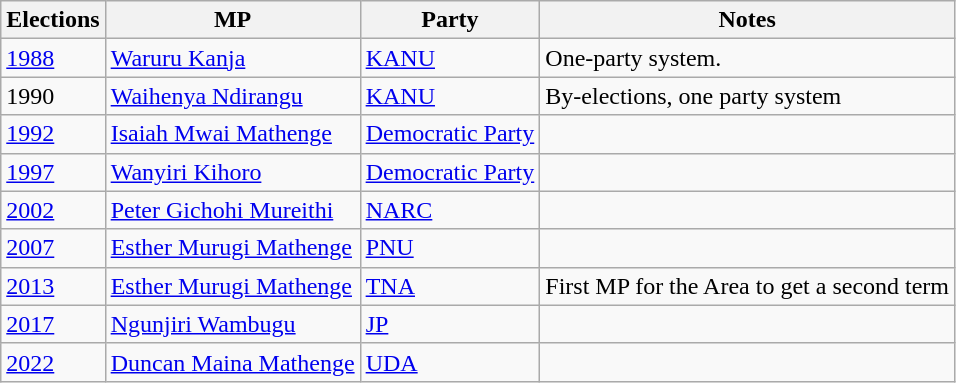<table class="wikitable">
<tr>
<th>Elections</th>
<th>MP </th>
<th>Party</th>
<th>Notes</th>
</tr>
<tr>
<td><a href='#'>1988</a></td>
<td><a href='#'>Waruru Kanja</a></td>
<td><a href='#'>KANU</a></td>
<td>One-party system.</td>
</tr>
<tr>
<td>1990</td>
<td><a href='#'>Waihenya Ndirangu</a></td>
<td><a href='#'>KANU</a></td>
<td>By-elections, one party system</td>
</tr>
<tr>
<td><a href='#'>1992</a></td>
<td><a href='#'>Isaiah Mwai Mathenge</a></td>
<td><a href='#'>Democratic Party</a></td>
<td></td>
</tr>
<tr>
<td><a href='#'>1997</a></td>
<td><a href='#'>Wanyiri Kihoro</a></td>
<td><a href='#'>Democratic Party</a></td>
<td></td>
</tr>
<tr>
<td><a href='#'>2002</a></td>
<td><a href='#'>Peter Gichohi Mureithi</a></td>
<td><a href='#'>NARC</a></td>
<td></td>
</tr>
<tr>
<td><a href='#'>2007</a></td>
<td><a href='#'>Esther Murugi Mathenge</a></td>
<td><a href='#'>PNU</a></td>
<td></td>
</tr>
<tr>
<td><a href='#'>2013</a></td>
<td><a href='#'>Esther Murugi Mathenge</a></td>
<td><a href='#'>TNA</a></td>
<td>First MP for the Area to get a second term</td>
</tr>
<tr>
<td><a href='#'>2017</a></td>
<td><a href='#'>Ngunjiri Wambugu</a></td>
<td><a href='#'>JP</a></td>
<td></td>
</tr>
<tr>
<td><a href='#'>2022</a></td>
<td><a href='#'>Duncan Maina Mathenge</a></td>
<td><a href='#'>UDA</a></td>
<td></td>
</tr>
</table>
